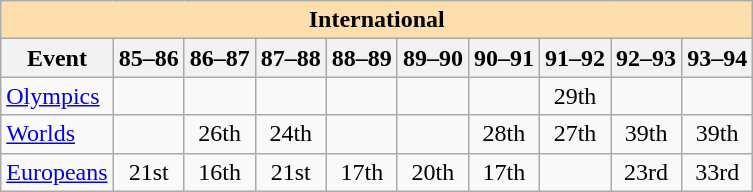<table class="wikitable" style="text-align:center">
<tr>
<th style="background-color: #ffdead; " colspan=10 align=center>International</th>
</tr>
<tr>
<th>Event</th>
<th>85–86 <br> </th>
<th>86–87 <br> </th>
<th>87–88 <br> </th>
<th>88–89 <br> </th>
<th>89–90 <br> </th>
<th>90–91 <br> </th>
<th>91–92 <br> </th>
<th>92–93 <br> </th>
<th>93–94 <br> </th>
</tr>
<tr>
<td align=left><a href='#'>Olympics</a></td>
<td></td>
<td></td>
<td></td>
<td></td>
<td></td>
<td></td>
<td>29th</td>
<td></td>
<td></td>
</tr>
<tr>
<td align=left><a href='#'>Worlds</a></td>
<td></td>
<td>26th</td>
<td>24th</td>
<td></td>
<td></td>
<td>28th</td>
<td>27th</td>
<td>39th</td>
<td>39th</td>
</tr>
<tr>
<td align=left><a href='#'>Europeans</a></td>
<td>21st</td>
<td>16th</td>
<td>21st</td>
<td>17th</td>
<td>20th</td>
<td>17th</td>
<td></td>
<td>23rd</td>
<td>33rd</td>
</tr>
</table>
